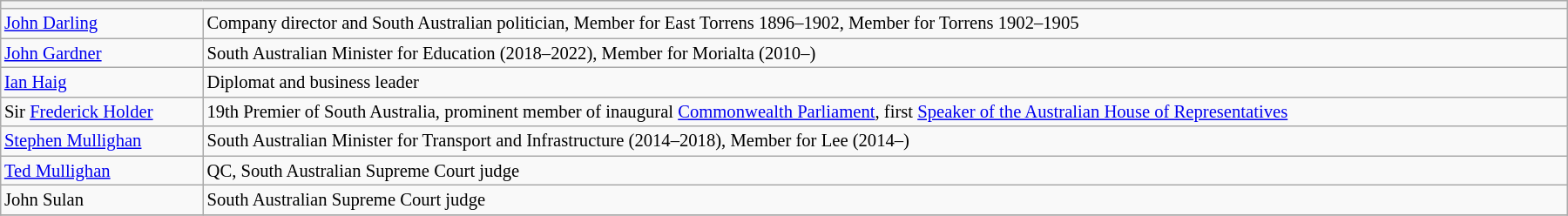<table class="wikitable floatleft mw-collapsible mw-collapsed" border= "1" style= "width:95%; font-size: 86%; float:left; margin-left:2em; margin-right:2em; margin-bottom:2em">
<tr>
<th colspan="2"></th>
</tr>
<tr>
<td><a href='#'>John Darling</a></td>
<td>Company director and South Australian politician, Member for East Torrens 1896–1902, Member for Torrens 1902–1905</td>
</tr>
<tr>
<td><a href='#'>John Gardner</a> </td>
<td>South Australian Minister for Education (2018–2022), Member for Morialta (2010–)</td>
</tr>
<tr>
<td><a href='#'>Ian Haig</a> </td>
<td>Diplomat and business leader</td>
</tr>
<tr>
<td>Sir <a href='#'>Frederick Holder</a> </td>
<td>19th Premier of South Australia, prominent member of inaugural <a href='#'>Commonwealth Parliament</a>, first <a href='#'>Speaker of the Australian House of Representatives</a></td>
</tr>
<tr>
<td><a href='#'>Stephen Mullighan</a> </td>
<td>South Australian Minister for Transport and Infrastructure (2014–2018), Member for Lee (2014–)</td>
</tr>
<tr>
<td><a href='#'>Ted Mullighan</a></td>
<td>QC, South Australian Supreme Court judge</td>
</tr>
<tr>
<td>John Sulan</td>
<td>South Australian Supreme Court judge</td>
</tr>
<tr>
</tr>
</table>
